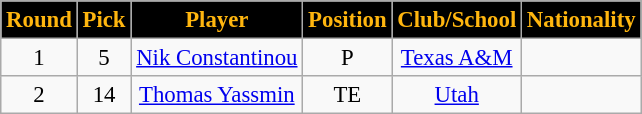<table class="wikitable" style="font-size: 95%;">
<tr>
<th style="background:black;color:#FFB60F;">Round</th>
<th style="background:black;color:#FFB60F;">Pick</th>
<th style="background:black;color:#FFB60F;">Player</th>
<th style="background:black;color:#FFB60F;">Position</th>
<th style="background:black;color:#FFB60F;">Club/School</th>
<th style="background:black;color:#FFB60F;">Nationality</th>
</tr>
<tr align="center">
<td align=center>1</td>
<td>5</td>
<td><a href='#'>Nik Constantinou</a></td>
<td>P</td>
<td><a href='#'>Texas A&M</a></td>
<td></td>
</tr>
<tr align="center">
<td align=center>2</td>
<td>14</td>
<td><a href='#'>Thomas Yassmin</a></td>
<td>TE</td>
<td><a href='#'>Utah</a></td>
<td></td>
</tr>
</table>
